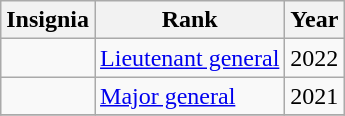<table class="wikitable">
<tr>
<th>Insignia</th>
<th>Rank</th>
<th>Year</th>
</tr>
<tr>
<td></td>
<td><a href='#'>Lieutenant general</a></td>
<td>2022</td>
</tr>
<tr>
<td></td>
<td><a href='#'>Major general</a></td>
<td>2021</td>
</tr>
<tr>
</tr>
</table>
